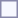<table style="border:1px solid #8888aa; background-color:#f7f8ff; padding:5px; font-size:95%; margin: 0px 12px 12px 0px;">
</table>
